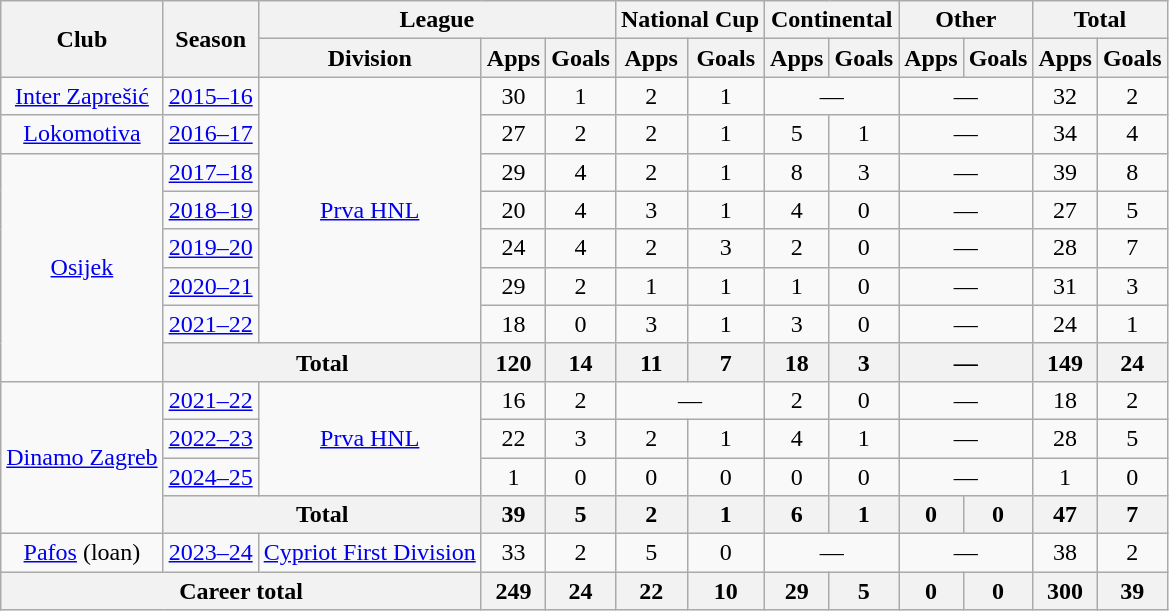<table class="wikitable" style="text-align:center">
<tr>
<th rowspan="2">Club</th>
<th rowspan="2">Season</th>
<th colspan="3">League</th>
<th colspan="2">National Cup</th>
<th colspan="2">Continental</th>
<th colspan="2">Other</th>
<th colspan="2">Total</th>
</tr>
<tr>
<th>Division</th>
<th>Apps</th>
<th>Goals</th>
<th>Apps</th>
<th>Goals</th>
<th>Apps</th>
<th>Goals</th>
<th>Apps</th>
<th>Goals</th>
<th>Apps</th>
<th>Goals</th>
</tr>
<tr>
<td><a href='#'>Inter Zaprešić</a></td>
<td><a href='#'>2015–16</a></td>
<td rowspan="7"><a href='#'>Prva HNL</a></td>
<td>30</td>
<td>1</td>
<td>2</td>
<td>1</td>
<td colspan="2">—</td>
<td colspan="2">—</td>
<td>32</td>
<td>2</td>
</tr>
<tr>
<td><a href='#'>Lokomotiva</a></td>
<td><a href='#'>2016–17</a></td>
<td>27</td>
<td>2</td>
<td>2</td>
<td>1</td>
<td>5</td>
<td>1</td>
<td colspan="2">—</td>
<td>34</td>
<td>4</td>
</tr>
<tr>
<td rowspan="6"><a href='#'>Osijek</a></td>
<td><a href='#'>2017–18</a></td>
<td>29</td>
<td>4</td>
<td>2</td>
<td>1</td>
<td>8</td>
<td>3</td>
<td colspan="2">—</td>
<td>39</td>
<td>8</td>
</tr>
<tr>
<td><a href='#'>2018–19</a></td>
<td>20</td>
<td>4</td>
<td>3</td>
<td>1</td>
<td>4</td>
<td>0</td>
<td colspan="2">—</td>
<td>27</td>
<td>5</td>
</tr>
<tr>
<td><a href='#'>2019–20</a></td>
<td>24</td>
<td>4</td>
<td>2</td>
<td>3</td>
<td>2</td>
<td>0</td>
<td colspan="2">—</td>
<td>28</td>
<td>7</td>
</tr>
<tr>
<td><a href='#'>2020–21</a></td>
<td>29</td>
<td>2</td>
<td>1</td>
<td>1</td>
<td>1</td>
<td>0</td>
<td colspan="2">—</td>
<td>31</td>
<td>3</td>
</tr>
<tr>
<td><a href='#'>2021–22</a></td>
<td>18</td>
<td>0</td>
<td>3</td>
<td>1</td>
<td>3</td>
<td>0</td>
<td colspan="2">—</td>
<td>24</td>
<td>1</td>
</tr>
<tr>
<th colspan="2">Total</th>
<th>120</th>
<th>14</th>
<th>11</th>
<th>7</th>
<th>18</th>
<th>3</th>
<th colspan="2">—</th>
<th>149</th>
<th>24</th>
</tr>
<tr>
<td rowspan="4"><a href='#'>Dinamo Zagreb</a></td>
<td><a href='#'>2021–22</a></td>
<td rowspan="3"><a href='#'>Prva HNL</a></td>
<td>16</td>
<td>2</td>
<td colspan="2">—</td>
<td>2</td>
<td>0</td>
<td colspan="2">—</td>
<td>18</td>
<td>2</td>
</tr>
<tr>
<td><a href='#'>2022–23</a></td>
<td>22</td>
<td>3</td>
<td>2</td>
<td>1</td>
<td>4</td>
<td>1</td>
<td colspan="2">—</td>
<td>28</td>
<td>5</td>
</tr>
<tr>
<td><a href='#'>2024–25</a></td>
<td>1</td>
<td>0</td>
<td>0</td>
<td>0</td>
<td>0</td>
<td>0</td>
<td colspan="2">—</td>
<td>1</td>
<td>0</td>
</tr>
<tr>
<th colspan="2">Total</th>
<th>39</th>
<th>5</th>
<th>2</th>
<th>1</th>
<th>6</th>
<th>1</th>
<th>0</th>
<th>0</th>
<th>47</th>
<th>7</th>
</tr>
<tr>
<td><a href='#'>Pafos</a> (loan)</td>
<td><a href='#'>2023–24</a></td>
<td><a href='#'>Cypriot First Division</a></td>
<td>33</td>
<td>2</td>
<td>5</td>
<td>0</td>
<td colspan="2">—</td>
<td colspan="2">—</td>
<td>38</td>
<td>2</td>
</tr>
<tr>
<th colspan="3">Career total</th>
<th>249</th>
<th>24</th>
<th>22</th>
<th>10</th>
<th>29</th>
<th>5</th>
<th>0</th>
<th>0</th>
<th>300</th>
<th>39</th>
</tr>
</table>
